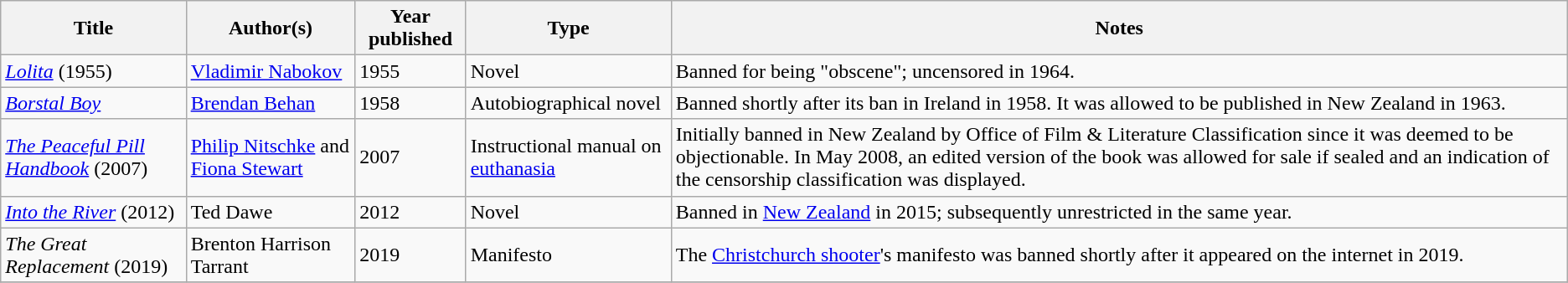<table class="wikitable sortable sticky-header">
<tr>
<th>Title</th>
<th>Author(s)</th>
<th>Year published</th>
<th>Type</th>
<th class="unsortable">Notes</th>
</tr>
<tr>
<td><em><a href='#'>Lolita</a></em> (1955)</td>
<td><a href='#'>Vladimir Nabokov</a></td>
<td>1955</td>
<td>Novel</td>
<td>Banned for being "obscene"; uncensored in 1964.</td>
</tr>
<tr>
<td><em><a href='#'>Borstal Boy</a></em></td>
<td><a href='#'>Brendan Behan</a></td>
<td>1958</td>
<td>Autobiographical novel</td>
<td>Banned shortly after its ban in Ireland in 1958. It was allowed to be published in New Zealand in 1963.</td>
</tr>
<tr>
<td><em><a href='#'>The Peaceful Pill Handbook</a></em> (2007)</td>
<td><a href='#'>Philip Nitschke</a> and <a href='#'>Fiona Stewart</a></td>
<td>2007</td>
<td>Instructional manual on <a href='#'>euthanasia</a></td>
<td>Initially banned in New Zealand by Office of Film & Literature Classification since it was deemed to be objectionable. In May 2008, an edited version of the book was allowed for sale if sealed and an indication of the censorship classification was displayed.</td>
</tr>
<tr>
<td><em><a href='#'>Into the River</a></em> (2012)</td>
<td>Ted Dawe</td>
<td>2012</td>
<td>Novel</td>
<td>Banned in <a href='#'>New Zealand</a> in 2015; subsequently unrestricted in the same year.</td>
</tr>
<tr>
<td><em>The Great Replacement</em> (2019)</td>
<td>Brenton Harrison Tarrant</td>
<td>2019</td>
<td>Manifesto</td>
<td>The <a href='#'>Christchurch shooter</a>'s manifesto was banned shortly after it appeared on the internet in 2019.</td>
</tr>
<tr>
</tr>
</table>
